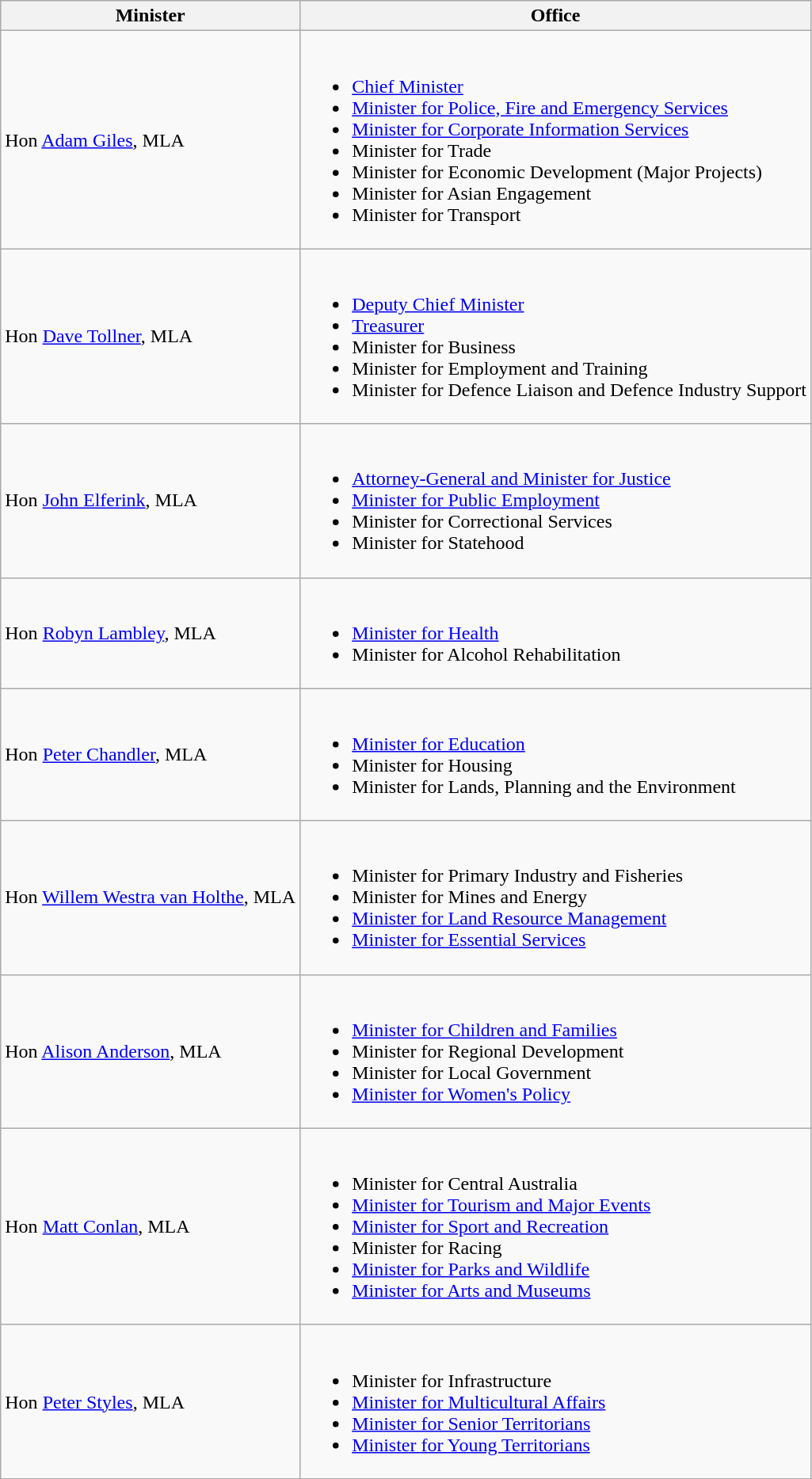<table class="wikitable">
<tr>
<th>Minister</th>
<th>Office</th>
</tr>
<tr>
<td>Hon <a href='#'>Adam Giles</a>, MLA</td>
<td><br><ul><li><a href='#'>Chief Minister</a></li><li><a href='#'>Minister for Police, Fire and Emergency Services</a></li><li><a href='#'>Minister for Corporate Information Services</a></li><li>Minister for Trade</li><li>Minister for Economic Development (Major Projects)</li><li>Minister for Asian Engagement</li><li>Minister for Transport</li></ul></td>
</tr>
<tr>
<td>Hon <a href='#'>Dave Tollner</a>, MLA</td>
<td><br><ul><li><a href='#'>Deputy Chief Minister</a></li><li><a href='#'>Treasurer</a></li><li>Minister for Business</li><li>Minister for Employment and Training</li><li>Minister for Defence Liaison and Defence Industry Support</li></ul></td>
</tr>
<tr>
<td>Hon <a href='#'>John Elferink</a>, MLA</td>
<td><br><ul><li><a href='#'>Attorney-General and Minister for Justice</a></li><li><a href='#'>Minister for Public Employment</a></li><li>Minister for Correctional Services</li><li>Minister for Statehood</li></ul></td>
</tr>
<tr>
<td>Hon <a href='#'>Robyn Lambley</a>, MLA</td>
<td><br><ul><li><a href='#'>Minister for Health</a></li><li>Minister for Alcohol Rehabilitation</li></ul></td>
</tr>
<tr>
<td>Hon <a href='#'>Peter Chandler</a>, MLA</td>
<td><br><ul><li><a href='#'>Minister for Education</a></li><li>Minister for Housing</li><li>Minister for Lands, Planning and the Environment</li></ul></td>
</tr>
<tr>
<td>Hon <a href='#'>Willem Westra van Holthe</a>, MLA</td>
<td><br><ul><li>Minister for Primary Industry and Fisheries</li><li>Minister for Mines and Energy</li><li><a href='#'>Minister for Land Resource Management</a></li><li><a href='#'>Minister for Essential Services</a></li></ul></td>
</tr>
<tr>
<td>Hon <a href='#'>Alison Anderson</a>, MLA</td>
<td><br><ul><li><a href='#'>Minister for Children and Families</a></li><li>Minister for Regional Development</li><li>Minister for Local Government</li><li><a href='#'>Minister for Women's Policy</a></li></ul></td>
</tr>
<tr>
<td>Hon <a href='#'>Matt Conlan</a>, MLA</td>
<td><br><ul><li>Minister for Central Australia</li><li><a href='#'>Minister for Tourism and Major Events</a></li><li><a href='#'>Minister for Sport and Recreation</a></li><li>Minister for Racing</li><li><a href='#'>Minister for Parks and Wildlife</a></li><li><a href='#'>Minister for Arts and Museums</a></li></ul></td>
</tr>
<tr>
<td>Hon <a href='#'>Peter Styles</a>, MLA</td>
<td><br><ul><li>Minister for Infrastructure</li><li><a href='#'>Minister for Multicultural Affairs</a></li><li><a href='#'>Minister for Senior Territorians</a></li><li><a href='#'>Minister for Young Territorians</a></li></ul></td>
</tr>
</table>
